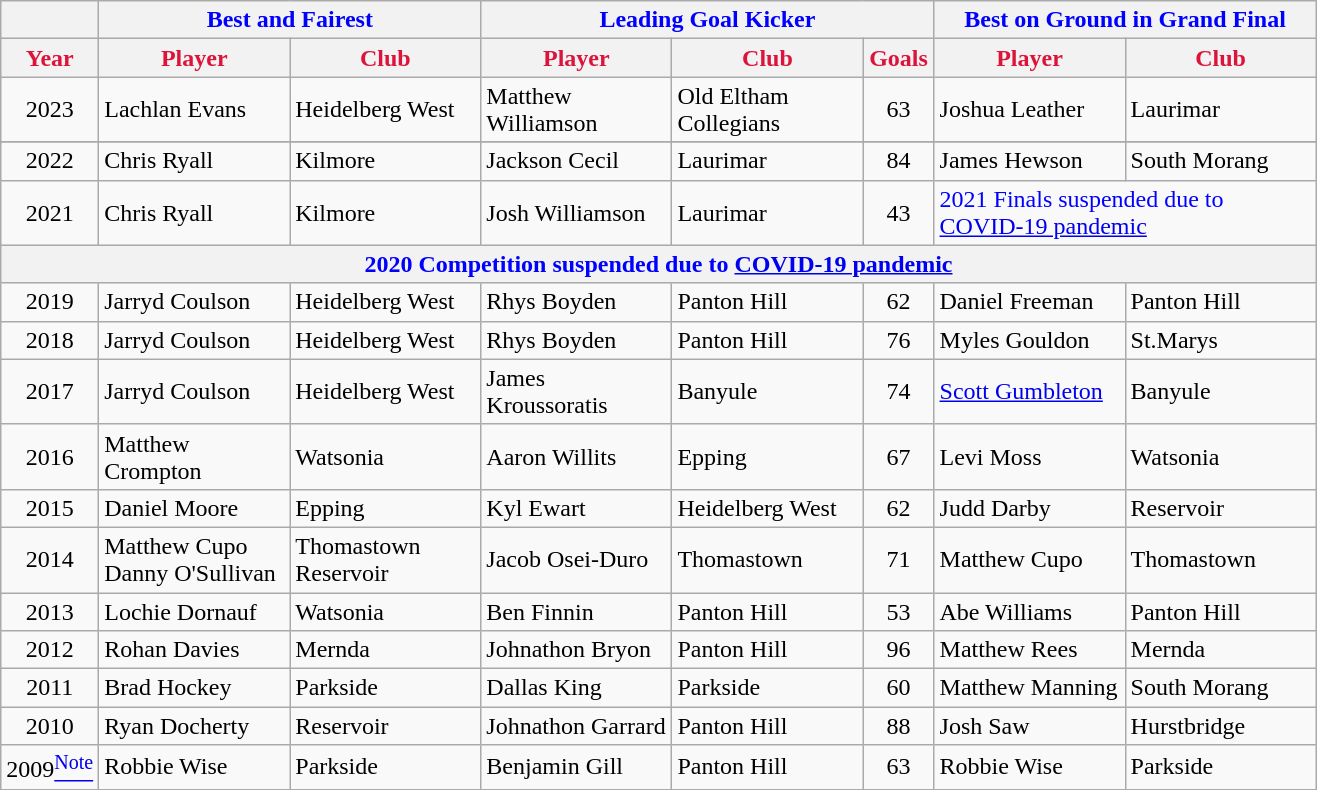<table class="wikitable">
<tr>
<th style="color:blue"></th>
<th style="color:blue" colspan="2">Best and Fairest</th>
<th style="color:blue" colspan="3">Leading Goal Kicker</th>
<th style="color:blue" colspan="2">Best on Ground in Grand Final</th>
</tr>
<tr>
<th style="color:crimson; width:50px;">Year</th>
<th style="color:crimson; width:120px;">Player</th>
<th style="color:crimson; width:120px;">Club</th>
<th style="color:crimson; width:120px;">Player</th>
<th style="color:crimson; width:120px;">Club</th>
<th style="color:crimson; width:40px;">Goals</th>
<th style="color:crimson; width:120px;">Player</th>
<th style="color:crimson; width:120px;">Club</th>
</tr>
<tr>
<td style="text-align:center;">2023</td>
<td>Lachlan Evans</td>
<td>Heidelberg West</td>
<td>Matthew Williamson</td>
<td>Old Eltham Collegians</td>
<td style="text-align:center;">63</td>
<td>Joshua Leather</td>
<td>Laurimar</td>
</tr>
<tr>
</tr>
<tr>
<td style="text-align:center;">2022</td>
<td>Chris Ryall</td>
<td>Kilmore</td>
<td>Jackson Cecil</td>
<td>Laurimar</td>
<td style="text-align:center;">84</td>
<td>James Hewson</td>
<td>South Morang</td>
</tr>
<tr>
<td style="text-align:center;">2021</td>
<td>Chris Ryall</td>
<td>Kilmore</td>
<td>Josh Williamson</td>
<td>Laurimar</td>
<td style="text-align:center;">43</td>
<td style="color:blue" colspan="2">2021 Finals suspended due to <a href='#'>COVID-19 pandemic</a></td>
</tr>
<tr>
<th style="color:blue" colspan="8">2020 Competition suspended due to <a href='#'>COVID-19 pandemic</a></th>
</tr>
<tr>
<td style="text-align:center;">2019</td>
<td>Jarryd Coulson</td>
<td>Heidelberg West</td>
<td>Rhys Boyden</td>
<td>Panton Hill</td>
<td style="text-align:center;">62</td>
<td>Daniel Freeman</td>
<td>Panton Hill</td>
</tr>
<tr>
<td style="text-align:center;">2018</td>
<td>Jarryd Coulson</td>
<td>Heidelberg West</td>
<td>Rhys Boyden</td>
<td>Panton Hill</td>
<td style="text-align:center;">76</td>
<td>Myles Gouldon</td>
<td>St.Marys</td>
</tr>
<tr>
<td style="text-align:center;">2017</td>
<td>Jarryd Coulson</td>
<td>Heidelberg West</td>
<td>James Kroussoratis</td>
<td>Banyule</td>
<td style="text-align:center;">74</td>
<td><a href='#'>Scott Gumbleton</a></td>
<td>Banyule</td>
</tr>
<tr>
<td style="text-align:center;">2016</td>
<td>Matthew Crompton</td>
<td>Watsonia</td>
<td>Aaron Willits</td>
<td>Epping</td>
<td style="text-align:center;">67</td>
<td>Levi Moss</td>
<td>Watsonia</td>
</tr>
<tr>
<td style="text-align:center;">2015</td>
<td>Daniel Moore</td>
<td>Epping</td>
<td>Kyl Ewart</td>
<td>Heidelberg West</td>
<td style="text-align:center;">62</td>
<td>Judd Darby</td>
<td>Reservoir</td>
</tr>
<tr>
<td style="text-align:center;">2014</td>
<td>Matthew Cupo <br> Danny O'Sullivan <br></td>
<td>Thomastown <br> Reservoir <br></td>
<td>Jacob Osei-Duro</td>
<td>Thomastown</td>
<td style="text-align:center;">71</td>
<td>Matthew Cupo</td>
<td>Thomastown</td>
</tr>
<tr>
<td style="text-align:center;">2013</td>
<td>Lochie Dornauf</td>
<td>Watsonia</td>
<td>Ben Finnin</td>
<td>Panton Hill</td>
<td style="text-align:center;">53</td>
<td>Abe Williams</td>
<td>Panton Hill</td>
</tr>
<tr>
<td style="text-align:center;">2012</td>
<td>Rohan Davies</td>
<td>Mernda</td>
<td>Johnathon Bryon</td>
<td>Panton Hill</td>
<td style="text-align:center;">96</td>
<td>Matthew Rees</td>
<td>Mernda</td>
</tr>
<tr>
<td style="text-align:center;">2011</td>
<td>Brad Hockey</td>
<td>Parkside</td>
<td>Dallas King</td>
<td>Parkside</td>
<td style="text-align:center;">60</td>
<td>Matthew Manning</td>
<td>South Morang</td>
</tr>
<tr>
<td style="text-align:center;">2010</td>
<td>Ryan Docherty</td>
<td>Reservoir</td>
<td>Johnathon Garrard</td>
<td>Panton Hill</td>
<td style="text-align:center;">88</td>
<td>Josh Saw</td>
<td>Hurstbridge</td>
</tr>
<tr>
<td style="text-align:center;">2009<a href='#'><sup>Note</sup></a></td>
<td>Robbie Wise</td>
<td>Parkside</td>
<td>Benjamin Gill</td>
<td>Panton Hill</td>
<td style="text-align:center;">63</td>
<td>Robbie Wise</td>
<td>Parkside</td>
</tr>
</table>
